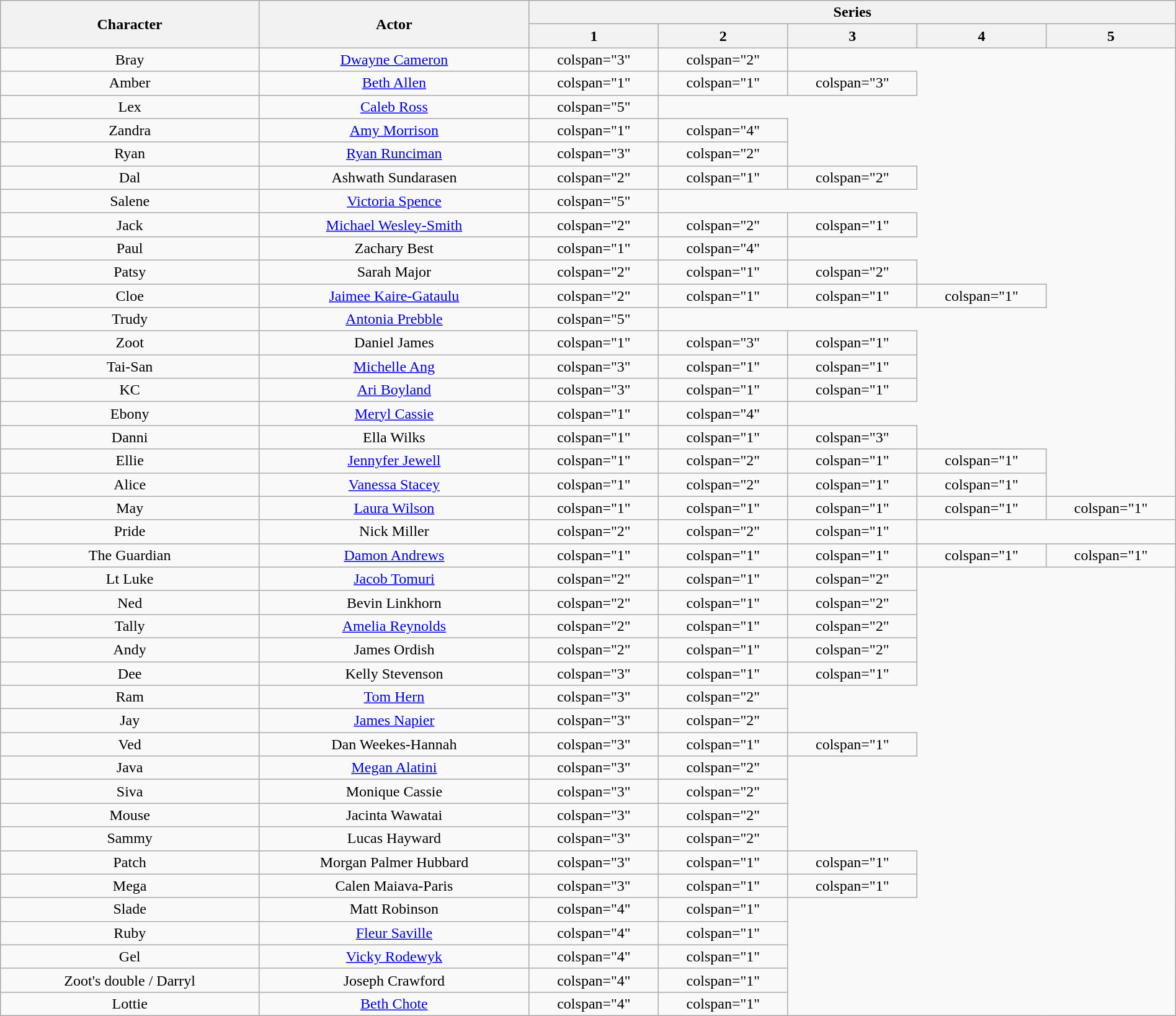<table class="wikitable sortable" style="text-align:center;" width="100%">
<tr>
<th scope="col" rowspan="2" style="width:22%;">Character</th>
<th scope="col" rowspan="2" style="width:23%;">Actor</th>
<th scope="col" colspan="7">Series</th>
</tr>
<tr>
<th style="width:11%;">1</th>
<th style="width:11%;">2</th>
<th style="width:11%;">3</th>
<th style="width:11%;">4</th>
<th style="width:11%;">5</th>
</tr>
<tr>
<td>Bray</td>
<td><a href='#'>Dwayne Cameron</a></td>
<td>colspan="3" </td>
<td>colspan="2" </td>
</tr>
<tr>
<td>Amber</td>
<td><a href='#'>Beth Allen</a></td>
<td>colspan="1" </td>
<td>colspan="1" </td>
<td>colspan="3" </td>
</tr>
<tr>
<td>Lex</td>
<td><a href='#'>Caleb Ross</a></td>
<td>colspan="5" </td>
</tr>
<tr>
<td>Zandra</td>
<td><a href='#'>Amy Morrison</a></td>
<td>colspan="1" </td>
<td>colspan="4" </td>
</tr>
<tr>
<td>Ryan</td>
<td><a href='#'>Ryan Runciman</a></td>
<td>colspan="3" </td>
<td>colspan="2" </td>
</tr>
<tr>
<td>Dal</td>
<td>Ashwath Sundarasen</td>
<td>colspan="2" </td>
<td>colspan="1" </td>
<td>colspan="2" </td>
</tr>
<tr>
<td>Salene</td>
<td><a href='#'>Victoria Spence</a></td>
<td>colspan="5" </td>
</tr>
<tr>
<td>Jack</td>
<td><a href='#'>Michael Wesley-Smith</a></td>
<td>colspan="2" </td>
<td>colspan="2" </td>
<td>colspan="1" </td>
</tr>
<tr>
<td>Paul</td>
<td>Zachary Best</td>
<td>colspan="1" </td>
<td>colspan="4" </td>
</tr>
<tr>
<td>Patsy</td>
<td>Sarah Major</td>
<td>colspan="2" </td>
<td>colspan="1" </td>
<td>colspan="2" </td>
</tr>
<tr>
<td>Cloe</td>
<td><a href='#'>Jaimee Kaire-Gataulu</a></td>
<td>colspan="2" </td>
<td>colspan="1" </td>
<td>colspan="1" </td>
<td>colspan="1" </td>
</tr>
<tr>
<td>Trudy</td>
<td><a href='#'>Antonia Prebble</a></td>
<td>colspan="5" </td>
</tr>
<tr>
<td>Zoot</td>
<td>Daniel James</td>
<td>colspan="1" </td>
<td>colspan="3" </td>
<td>colspan="1" </td>
</tr>
<tr>
<td>Tai-San</td>
<td><a href='#'>Michelle Ang</a></td>
<td>colspan="3" </td>
<td>colspan="1" </td>
<td>colspan="1" </td>
</tr>
<tr>
<td>KC</td>
<td><a href='#'>Ari Boyland</a></td>
<td>colspan="3" </td>
<td>colspan="1" </td>
<td>colspan="1" </td>
</tr>
<tr>
<td>Ebony</td>
<td><a href='#'>Meryl Cassie</a></td>
<td>colspan="1" </td>
<td>colspan="4" </td>
</tr>
<tr>
<td>Danni</td>
<td>Ella Wilks</td>
<td>colspan="1" </td>
<td>colspan="1" </td>
<td>colspan="3" </td>
</tr>
<tr>
<td>Ellie</td>
<td><a href='#'>Jennyfer Jewell</a></td>
<td>colspan="1" </td>
<td>colspan="2" </td>
<td>colspan="1" </td>
<td>colspan="1" </td>
</tr>
<tr>
<td>Alice</td>
<td><a href='#'>Vanessa Stacey</a></td>
<td>colspan="1" </td>
<td>colspan="2" </td>
<td>colspan="1" </td>
<td>colspan="1" </td>
</tr>
<tr>
<td>May</td>
<td><a href='#'>Laura Wilson</a></td>
<td>colspan="1" </td>
<td>colspan="1" </td>
<td>colspan="1" </td>
<td>colspan="1" </td>
<td>colspan="1" </td>
</tr>
<tr>
<td>Pride</td>
<td>Nick Miller</td>
<td>colspan="2" </td>
<td>colspan="2" </td>
<td>colspan="1" </td>
</tr>
<tr>
<td>The Guardian</td>
<td><a href='#'>Damon Andrews</a></td>
<td>colspan="1" </td>
<td>colspan="1" </td>
<td>colspan="1" </td>
<td>colspan="1" </td>
<td>colspan="1" </td>
</tr>
<tr>
<td>Lt Luke</td>
<td><a href='#'>Jacob Tomuri</a></td>
<td>colspan="2" </td>
<td>colspan="1" </td>
<td>colspan="2" </td>
</tr>
<tr>
<td>Ned</td>
<td>Bevin Linkhorn</td>
<td>colspan="2" </td>
<td>colspan="1" </td>
<td>colspan="2" </td>
</tr>
<tr>
<td>Tally</td>
<td><a href='#'>Amelia Reynolds</a></td>
<td>colspan="2" </td>
<td>colspan="1" </td>
<td>colspan="2" </td>
</tr>
<tr>
<td>Andy</td>
<td>James Ordish</td>
<td>colspan="2" </td>
<td>colspan="1" </td>
<td>colspan="2" </td>
</tr>
<tr>
<td>Dee</td>
<td>Kelly Stevenson</td>
<td>colspan="3" </td>
<td>colspan="1" </td>
<td>colspan="1" </td>
</tr>
<tr>
<td>Ram</td>
<td><a href='#'>Tom Hern</a></td>
<td>colspan="3" </td>
<td>colspan="2" </td>
</tr>
<tr>
<td>Jay</td>
<td><a href='#'>James Napier</a></td>
<td>colspan="3" </td>
<td>colspan="2" </td>
</tr>
<tr>
<td>Ved</td>
<td>Dan Weekes-Hannah</td>
<td>colspan="3" </td>
<td>colspan="1" </td>
<td>colspan="1" </td>
</tr>
<tr>
<td>Java</td>
<td><a href='#'>Megan Alatini</a></td>
<td>colspan="3" </td>
<td>colspan="2" </td>
</tr>
<tr>
<td>Siva</td>
<td>Monique Cassie</td>
<td>colspan="3" </td>
<td>colspan="2" </td>
</tr>
<tr>
<td>Mouse</td>
<td>Jacinta Wawatai</td>
<td>colspan="3" </td>
<td>colspan="2" </td>
</tr>
<tr>
<td>Sammy</td>
<td>Lucas Hayward</td>
<td>colspan="3" </td>
<td>colspan="2" </td>
</tr>
<tr>
<td>Patch</td>
<td>Morgan Palmer Hubbard</td>
<td>colspan="3" </td>
<td>colspan="1" </td>
<td>colspan="1" </td>
</tr>
<tr>
<td>Mega</td>
<td>Calen Maiava-Paris</td>
<td>colspan="3" </td>
<td>colspan="1" </td>
<td>colspan="1" </td>
</tr>
<tr>
<td>Slade</td>
<td>Matt Robinson</td>
<td>colspan="4" </td>
<td>colspan="1" </td>
</tr>
<tr>
<td>Ruby</td>
<td><a href='#'>Fleur Saville</a></td>
<td>colspan="4" </td>
<td>colspan="1" </td>
</tr>
<tr>
<td>Gel</td>
<td><a href='#'>Vicky Rodewyk</a></td>
<td>colspan="4" </td>
<td>colspan="1" </td>
</tr>
<tr>
<td>Zoot's double / Darryl</td>
<td>Joseph Crawford</td>
<td>colspan="4" </td>
<td>colspan="1" </td>
</tr>
<tr>
<td>Lottie</td>
<td><a href='#'>Beth Chote</a></td>
<td>colspan="4" </td>
<td>colspan="1" </td>
</tr>
</table>
